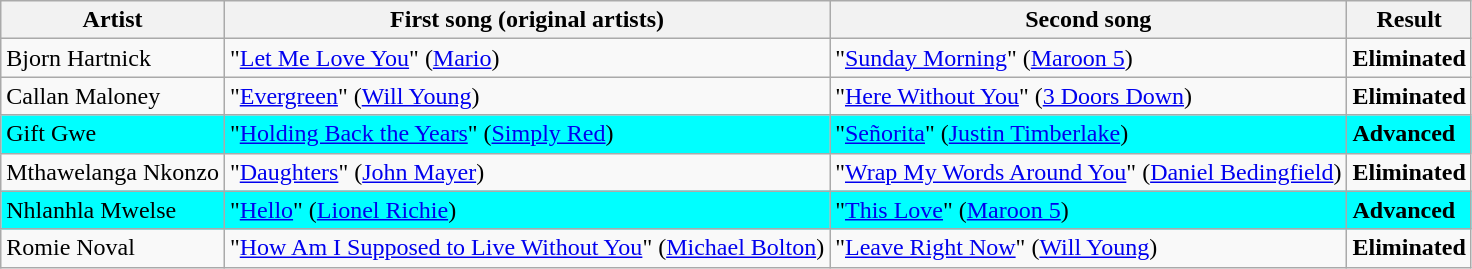<table class=wikitable>
<tr>
<th>Artist</th>
<th>First song (original artists)</th>
<th>Second song</th>
<th>Result</th>
</tr>
<tr>
<td>Bjorn Hartnick</td>
<td>"<a href='#'>Let Me Love You</a>" (<a href='#'>Mario</a>)</td>
<td>"<a href='#'>Sunday Morning</a>" (<a href='#'>Maroon 5</a>)</td>
<td><strong>Eliminated</strong></td>
</tr>
<tr>
<td>Callan Maloney</td>
<td>"<a href='#'>Evergreen</a>" (<a href='#'>Will Young</a>)</td>
<td>"<a href='#'>Here Without You</a>" (<a href='#'>3 Doors Down</a>)</td>
<td><strong>Eliminated</strong></td>
</tr>
<tr style="background:cyan;">
<td>Gift Gwe</td>
<td>"<a href='#'>Holding Back the Years</a>" (<a href='#'>Simply Red</a>)</td>
<td>"<a href='#'>Señorita</a>" (<a href='#'>Justin Timberlake</a>)</td>
<td><strong>Advanced</strong></td>
</tr>
<tr>
<td>Mthawelanga Nkonzo</td>
<td>"<a href='#'>Daughters</a>" (<a href='#'>John Mayer</a>)</td>
<td>"<a href='#'>Wrap My Words Around You</a>" (<a href='#'>Daniel Bedingfield</a>)</td>
<td><strong>Eliminated</strong></td>
</tr>
<tr style="background:cyan;">
<td>Nhlanhla Mwelse</td>
<td>"<a href='#'>Hello</a>" (<a href='#'>Lionel Richie</a>)</td>
<td>"<a href='#'>This Love</a>" (<a href='#'>Maroon 5</a>)</td>
<td><strong>Advanced</strong></td>
</tr>
<tr>
<td>Romie Noval</td>
<td>"<a href='#'>How Am I Supposed to Live Without You</a>" (<a href='#'>Michael Bolton</a>)</td>
<td>"<a href='#'>Leave Right Now</a>" (<a href='#'>Will Young</a>)</td>
<td><strong>Eliminated</strong></td>
</tr>
</table>
